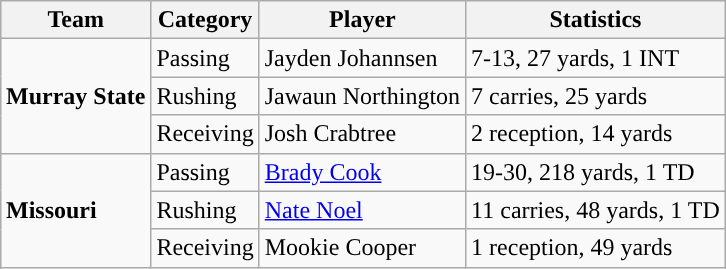<table class="wikitable" style="float: right;">
<tr>
<th>Team</th>
<th>Category</th>
<th>Player</th>
<th>Statistics</th>
</tr>
<tr>
<td rowspan=3><strong>Murray State</strong></td>
<td>Passing</td>
<td>Jayden Johannsen</td>
<td>7-13, 27 yards, 1 INT</td>
</tr>
<tr>
<td>Rushing</td>
<td>Jawaun Northington</td>
<td>7 carries, 25 yards</td>
</tr>
<tr>
<td>Receiving</td>
<td>Josh Crabtree</td>
<td>2 reception, 14 yards</td>
</tr>
<tr>
<td rowspan=3><strong>Missouri</strong></td>
<td>Passing</td>
<td><a href='#'>Brady Cook</a></td>
<td>19-30, 218 yards, 1 TD</td>
</tr>
<tr>
<td>Rushing</td>
<td><a href='#'>Nate Noel</a></td>
<td>11 carries, 48 yards, 1 TD</td>
</tr>
<tr>
<td>Receiving</td>
<td>Mookie Cooper</td>
<td>1 reception, 49 yards</td>
</tr>
</table>
